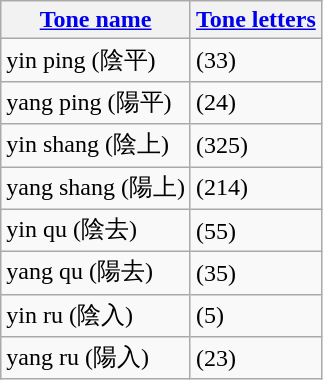<table class="wikitable">
<tr>
<th><a href='#'>Tone name</a></th>
<th><a href='#'>Tone letters</a></th>
</tr>
<tr>
<td>yin ping (陰平)</td>
<td> (33)</td>
</tr>
<tr>
<td>yang ping (陽平)</td>
<td> (24)</td>
</tr>
<tr>
<td>yin shang (陰上)</td>
<td> (325)</td>
</tr>
<tr>
<td>yang shang (陽上)</td>
<td> (214)</td>
</tr>
<tr>
<td>yin qu (陰去)</td>
<td> (55)</td>
</tr>
<tr>
<td>yang qu (陽去)</td>
<td> (35)</td>
</tr>
<tr>
<td>yin ru (陰入)</td>
<td> (5)</td>
</tr>
<tr>
<td>yang ru (陽入)</td>
<td> (23)</td>
</tr>
</table>
